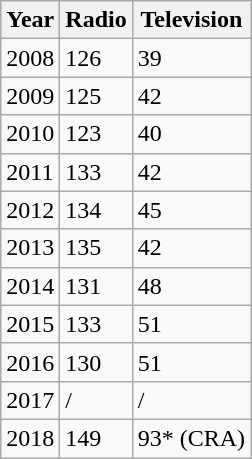<table class="wikitable sortable">
<tr>
<th>Year</th>
<th>Radio</th>
<th>Television</th>
</tr>
<tr>
<td>2008</td>
<td>126</td>
<td>39</td>
</tr>
<tr>
<td>2009</td>
<td>125</td>
<td>42</td>
</tr>
<tr>
<td>2010</td>
<td>123</td>
<td>40</td>
</tr>
<tr>
<td>2011</td>
<td>133</td>
<td>42</td>
</tr>
<tr>
<td>2012</td>
<td>134</td>
<td>45</td>
</tr>
<tr>
<td>2013</td>
<td>135</td>
<td>42</td>
</tr>
<tr>
<td>2014</td>
<td>131</td>
<td>48</td>
</tr>
<tr>
<td>2015</td>
<td>133</td>
<td>51</td>
</tr>
<tr>
<td>2016</td>
<td>130</td>
<td>51</td>
</tr>
<tr>
<td>2017</td>
<td>/</td>
<td>/</td>
</tr>
<tr>
<td>2018</td>
<td>149</td>
<td>93* (CRA)</td>
</tr>
</table>
